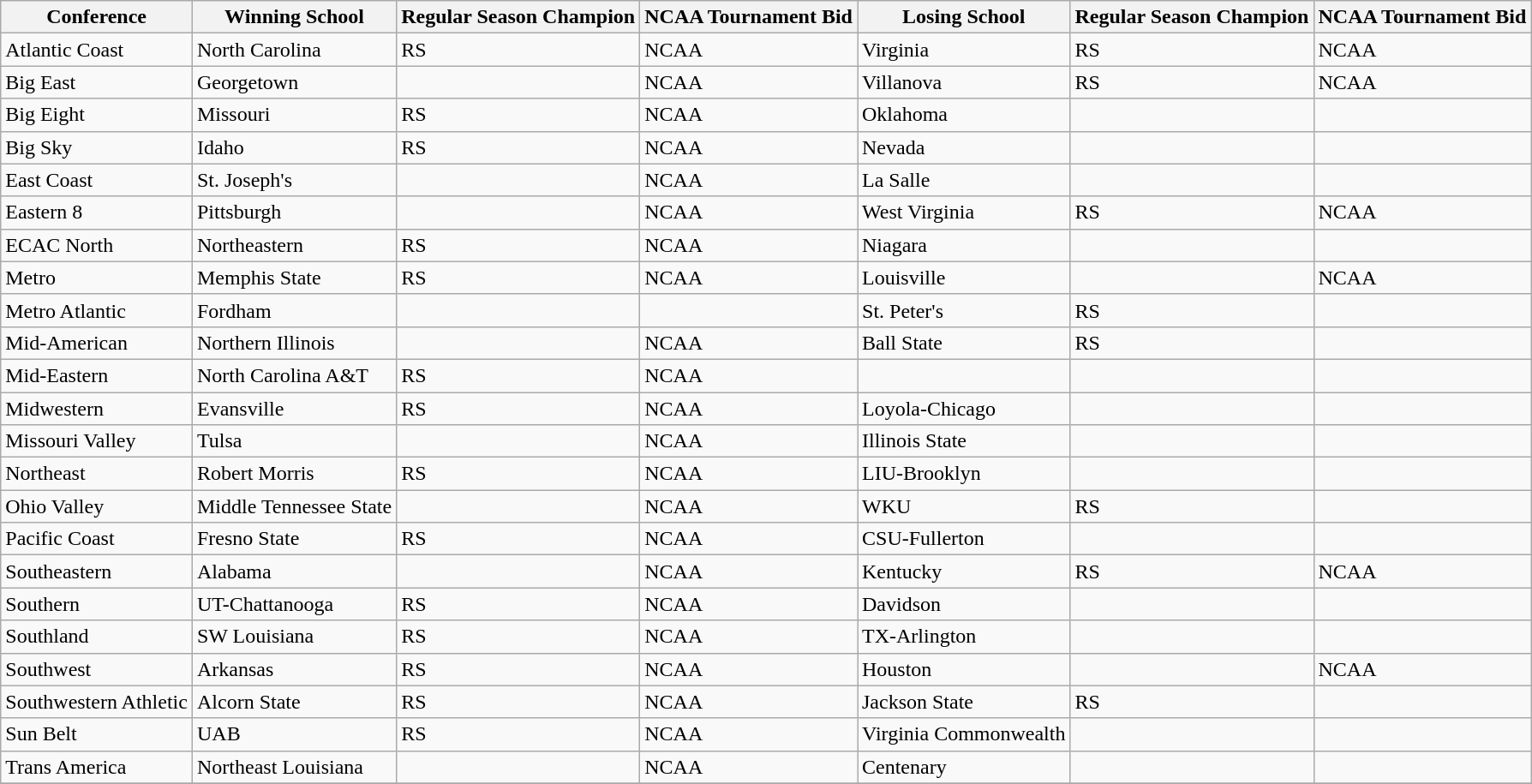<table class="wikitable">
<tr>
<th>Conference</th>
<th>Winning School</th>
<th>Regular Season Champion</th>
<th>NCAA Tournament Bid</th>
<th>Losing School</th>
<th>Regular Season Champion</th>
<th>NCAA Tournament Bid</th>
</tr>
<tr>
<td>Atlantic Coast</td>
<td>North Carolina</td>
<td>RS</td>
<td>NCAA</td>
<td>Virginia</td>
<td>RS</td>
<td>NCAA</td>
</tr>
<tr>
<td>Big East</td>
<td>Georgetown</td>
<td></td>
<td>NCAA</td>
<td>Villanova</td>
<td>RS</td>
<td>NCAA</td>
</tr>
<tr>
<td>Big Eight</td>
<td>Missouri</td>
<td>RS</td>
<td>NCAA</td>
<td>Oklahoma</td>
<td></td>
<td></td>
</tr>
<tr>
<td>Big Sky</td>
<td>Idaho</td>
<td>RS</td>
<td>NCAA</td>
<td>Nevada</td>
<td></td>
<td></td>
</tr>
<tr>
<td>East Coast</td>
<td>St. Joseph's</td>
<td></td>
<td>NCAA</td>
<td>La Salle</td>
<td></td>
<td></td>
</tr>
<tr>
<td>Eastern 8</td>
<td>Pittsburgh</td>
<td></td>
<td>NCAA</td>
<td>West Virginia</td>
<td>RS</td>
<td>NCAA</td>
</tr>
<tr>
<td>ECAC North</td>
<td>Northeastern</td>
<td>RS</td>
<td>NCAA</td>
<td>Niagara</td>
<td></td>
<td></td>
</tr>
<tr>
<td>Metro</td>
<td>Memphis State</td>
<td>RS</td>
<td>NCAA</td>
<td>Louisville</td>
<td></td>
<td>NCAA</td>
</tr>
<tr>
<td>Metro Atlantic</td>
<td>Fordham</td>
<td></td>
<td></td>
<td>St. Peter's</td>
<td>RS</td>
<td></td>
</tr>
<tr>
<td>Mid-American</td>
<td>Northern Illinois</td>
<td></td>
<td>NCAA</td>
<td>Ball State</td>
<td>RS</td>
<td></td>
</tr>
<tr>
<td>Mid-Eastern</td>
<td>North Carolina A&T</td>
<td>RS</td>
<td>NCAA</td>
<td></td>
<td></td>
<td></td>
</tr>
<tr>
<td>Midwestern</td>
<td>Evansville</td>
<td>RS</td>
<td>NCAA</td>
<td>Loyola-Chicago</td>
<td></td>
<td></td>
</tr>
<tr>
<td>Missouri Valley</td>
<td>Tulsa</td>
<td></td>
<td>NCAA</td>
<td>Illinois State</td>
<td></td>
<td></td>
</tr>
<tr>
<td>Northeast</td>
<td>Robert Morris</td>
<td>RS</td>
<td>NCAA</td>
<td>LIU-Brooklyn</td>
<td></td>
<td></td>
</tr>
<tr>
<td>Ohio Valley</td>
<td>Middle Tennessee State</td>
<td></td>
<td>NCAA</td>
<td>WKU</td>
<td>RS</td>
<td></td>
</tr>
<tr>
<td>Pacific Coast</td>
<td>Fresno State</td>
<td>RS</td>
<td>NCAA</td>
<td>CSU-Fullerton</td>
<td></td>
<td></td>
</tr>
<tr>
<td>Southeastern</td>
<td>Alabama</td>
<td></td>
<td>NCAA</td>
<td>Kentucky</td>
<td>RS</td>
<td>NCAA</td>
</tr>
<tr>
<td>Southern</td>
<td>UT-Chattanooga</td>
<td>RS</td>
<td>NCAA</td>
<td>Davidson</td>
<td></td>
<td></td>
</tr>
<tr>
<td>Southland</td>
<td>SW Louisiana</td>
<td>RS</td>
<td>NCAA</td>
<td>TX-Arlington</td>
<td></td>
<td></td>
</tr>
<tr>
<td>Southwest</td>
<td>Arkansas</td>
<td>RS</td>
<td>NCAA</td>
<td>Houston</td>
<td></td>
<td>NCAA</td>
</tr>
<tr>
<td>Southwestern Athletic</td>
<td>Alcorn State</td>
<td>RS</td>
<td>NCAA</td>
<td>Jackson State</td>
<td>RS</td>
<td></td>
</tr>
<tr>
<td>Sun Belt</td>
<td>UAB</td>
<td>RS</td>
<td>NCAA</td>
<td>Virginia Commonwealth</td>
<td></td>
<td></td>
</tr>
<tr>
<td>Trans America</td>
<td>Northeast Louisiana</td>
<td></td>
<td>NCAA</td>
<td>Centenary</td>
<td></td>
<td></td>
</tr>
<tr>
</tr>
</table>
